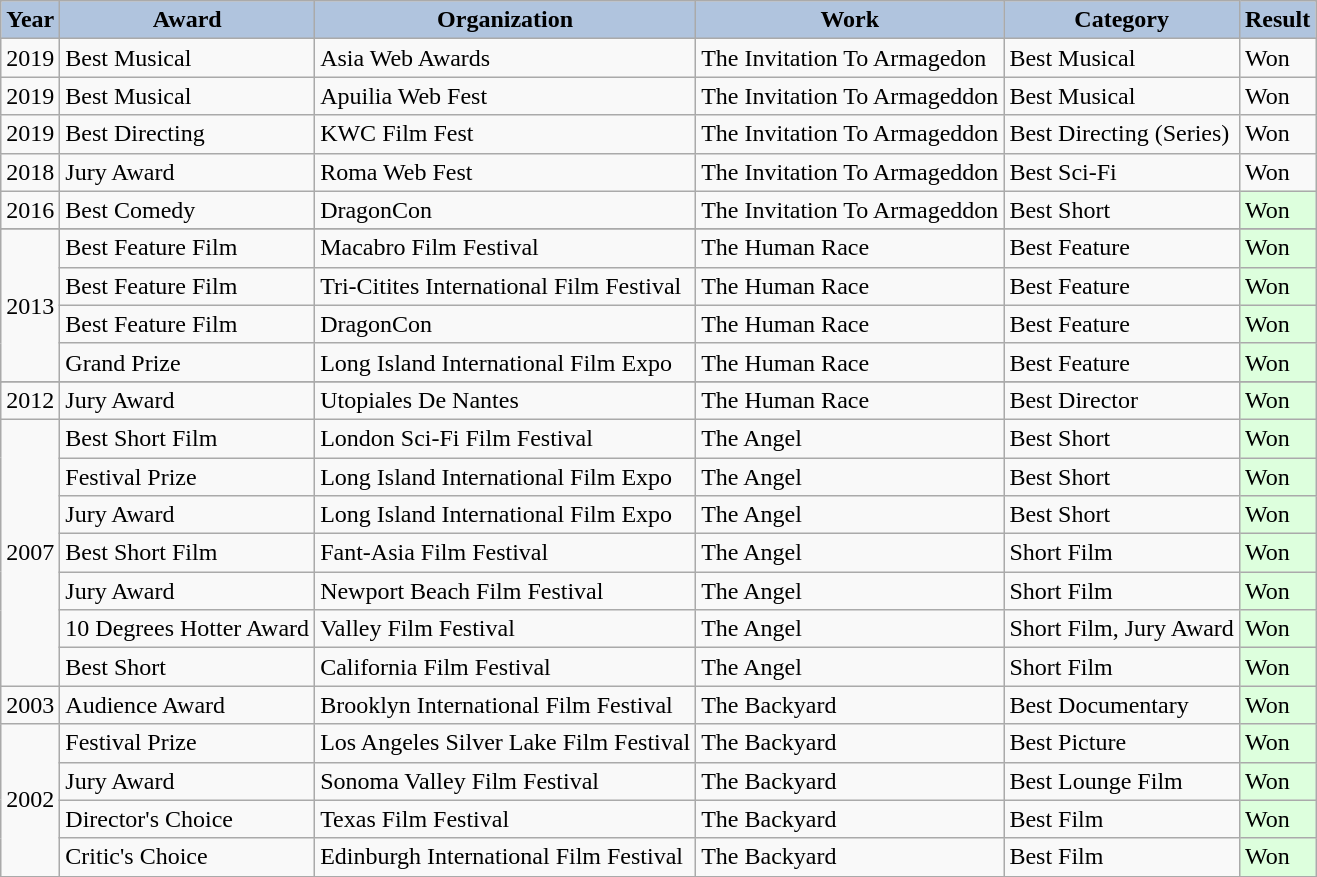<table class="wikitable mw-collapsible">
<tr align="center">
<th style="background:#B0C4DE;">Year</th>
<th style="background:#B0C4DE;">Award</th>
<th style="background:#B0C4DE;">Organization</th>
<th style="background:#B0C4DE;">Work</th>
<th style="background:#B0C4DE;">Category</th>
<th style="background:#B0C4DE;">Result</th>
</tr>
<tr>
<td>2019</td>
<td>Best Musical</td>
<td>Asia Web Awards</td>
<td>The Invitation To Armagedon</td>
<td>Best Musical</td>
<td>Won</td>
</tr>
<tr>
<td>2019</td>
<td>Best Musical</td>
<td>Apuilia Web Fest</td>
<td>The Invitation To Armageddon</td>
<td>Best Musical</td>
<td>Won</td>
</tr>
<tr>
<td>2019</td>
<td>Best Directing</td>
<td>KWC Film Fest</td>
<td>The Invitation To Armageddon</td>
<td>Best Directing (Series)</td>
<td>Won</td>
</tr>
<tr>
<td>2018</td>
<td>Jury Award</td>
<td>Roma Web Fest</td>
<td>The Invitation To Armageddon</td>
<td>Best Sci-Fi</td>
<td>Won</td>
</tr>
<tr>
<td rowspan="1">2016</td>
<td>Best Comedy</td>
<td>DragonCon</td>
<td>The Invitation To Armageddon</td>
<td>Best Short</td>
<td bgcolor="#ddffdd">Won</td>
</tr>
<tr |->
</tr>
<tr>
<td rowspan="4">2013</td>
<td>Best Feature Film</td>
<td>Macabro Film Festival</td>
<td>The Human Race</td>
<td>Best Feature</td>
<td bgcolor="#ddffdd">Won</td>
</tr>
<tr>
<td>Best Feature Film</td>
<td>Tri-Citites International Film Festival</td>
<td>The Human Race</td>
<td>Best Feature</td>
<td bgcolor="#ddffdd">Won</td>
</tr>
<tr>
<td>Best Feature Film</td>
<td>DragonCon</td>
<td>The Human Race</td>
<td>Best Feature</td>
<td bgcolor="#ddffdd">Won</td>
</tr>
<tr>
<td>Grand Prize</td>
<td>Long Island International Film Expo</td>
<td>The Human Race</td>
<td>Best Feature</td>
<td bgcolor="#ddffdd">Won</td>
</tr>
<tr |->
</tr>
<tr>
<td rowspan="1">2012</td>
<td>Jury Award</td>
<td>Utopiales De Nantes</td>
<td>The Human Race</td>
<td>Best Director</td>
<td bgcolor="#ddffdd">Won</td>
</tr>
<tr |->
<td rowspan="7">2007</td>
<td>Best Short Film</td>
<td>London Sci-Fi Film Festival</td>
<td>The Angel</td>
<td>Best Short</td>
<td bgcolor="#ddffdd">Won</td>
</tr>
<tr>
<td>Festival Prize</td>
<td>Long Island International Film Expo</td>
<td>The Angel</td>
<td>Best Short</td>
<td bgcolor="#ddffdd">Won</td>
</tr>
<tr>
<td>Jury Award</td>
<td>Long Island International Film Expo</td>
<td>The Angel</td>
<td>Best Short</td>
<td bgcolor="#ddffdd">Won</td>
</tr>
<tr>
<td>Best Short Film</td>
<td>Fant-Asia Film Festival</td>
<td>The Angel</td>
<td>Short Film</td>
<td bgcolor="#ddffdd">Won</td>
</tr>
<tr>
<td>Jury Award</td>
<td>Newport Beach Film Festival</td>
<td>The Angel</td>
<td>Short Film</td>
<td bgcolor="#ddffdd">Won</td>
</tr>
<tr>
<td>10 Degrees Hotter Award</td>
<td>Valley Film Festival</td>
<td>The Angel</td>
<td>Short Film, Jury Award</td>
<td bgcolor="#ddffdd">Won</td>
</tr>
<tr>
<td>Best Short</td>
<td>California Film Festival</td>
<td>The Angel</td>
<td>Short Film</td>
<td bgcolor="#ddffdd">Won</td>
</tr>
<tr>
<td>2003</td>
<td>Audience Award</td>
<td>Brooklyn International Film Festival</td>
<td>The Backyard</td>
<td>Best Documentary</td>
<td bgcolor="#ddffdd">Won</td>
</tr>
<tr>
<td rowspan="4">2002</td>
<td>Festival Prize</td>
<td>Los Angeles Silver Lake Film Festival</td>
<td>The Backyard</td>
<td>Best Picture</td>
<td bgcolor="#ddffdd">Won</td>
</tr>
<tr>
<td>Jury Award</td>
<td>Sonoma Valley Film Festival</td>
<td>The Backyard</td>
<td>Best Lounge Film</td>
<td bgcolor="#ddffdd">Won</td>
</tr>
<tr>
<td>Director's Choice</td>
<td>Texas Film Festival</td>
<td>The Backyard</td>
<td>Best Film</td>
<td bgcolor="#ddffdd">Won</td>
</tr>
<tr>
<td>Critic's Choice</td>
<td>Edinburgh International Film Festival</td>
<td>The Backyard</td>
<td>Best Film</td>
<td bgcolor="#ddffdd">Won</td>
</tr>
<tr>
</tr>
</table>
